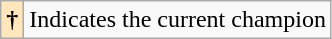<table class="wikitable">
<tr>
<th style="background-color:#FFE6BD">†</th>
<td>Indicates the current champion</td>
</tr>
</table>
